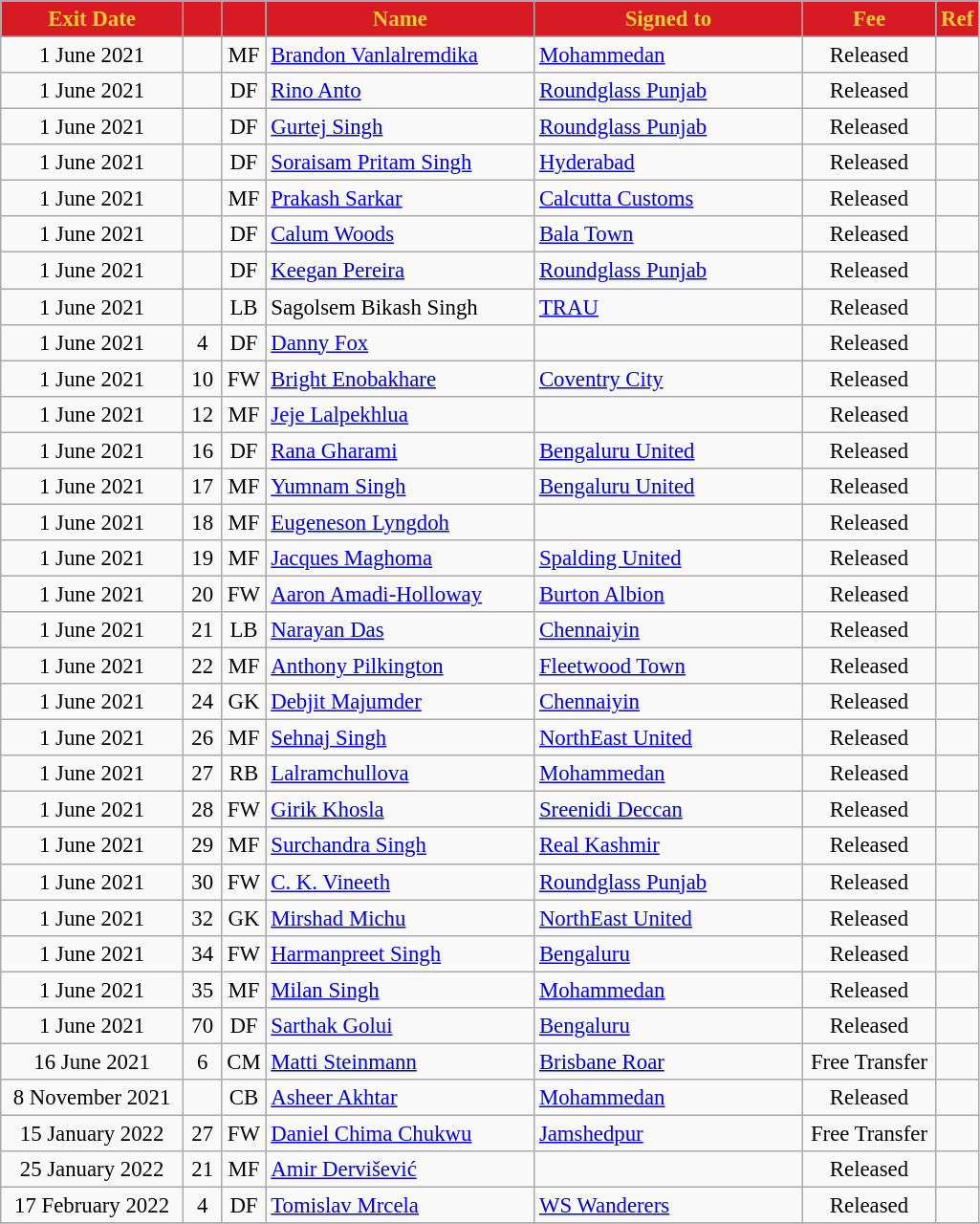<table class="wikitable" style="text-align:center; font-size:95%">
<tr>
<th style="background:#d71a23; color:#ffcd31; text-align:center; width:120px;">Exit Date</th>
<th style="background:#d71a23; color:#ffcd31; text-align:center; width:20px;"></th>
<th style="background:#d71a23; color:#ffcd31; text-align:center; width:20px;"></th>
<th style="background:#d71a23; color:#ffcd31; text-align:center; width:180px;">Name</th>
<th style="background:#d71a23; color:#ffcd31; text-align:center; width:180px;">Signed to</th>
<th style="background:#d71a23; color:#ffcd31; text-align:center; width:86px;">Fee</th>
<th style="background:#d71a23; color:#ffcd31; text-align:center; width:20px;">Ref</th>
</tr>
<tr>
<td>1 June 2021</td>
<td></td>
<td>MF</td>
<td style="text-align:left"> <a href='#'>Brandon Vanlalremdika</a></td>
<td style="text-align:left"> <a href='#'>Mohammedan</a></td>
<td>Released</td>
<td></td>
</tr>
<tr>
<td>1 June 2021</td>
<td></td>
<td>DF</td>
<td style="text-align:left"> <a href='#'>Rino Anto</a></td>
<td style="text-align:left"> <a href='#'>Roundglass Punjab</a></td>
<td>Released</td>
<td></td>
</tr>
<tr>
<td>1 June 2021</td>
<td></td>
<td>DF</td>
<td style="text-align:left"> <a href='#'>Gurtej Singh</a></td>
<td style="text-align:left"> <a href='#'>Roundglass Punjab</a></td>
<td>Released</td>
<td></td>
</tr>
<tr>
<td>1 June 2021</td>
<td></td>
<td>DF</td>
<td style="text-align:left"> <a href='#'>Soraisam Pritam Singh</a></td>
<td style="text-align:left"> <a href='#'>Hyderabad</a></td>
<td>Released</td>
<td></td>
</tr>
<tr>
<td>1 June 2021</td>
<td></td>
<td>MF</td>
<td style="text-align:left"> <a href='#'>Prakash Sarkar</a></td>
<td style="text-align:left"> <a href='#'>Calcutta Customs</a></td>
<td>Released</td>
<td></td>
</tr>
<tr>
<td>1 June 2021</td>
<td></td>
<td>DF</td>
<td style="text-align:left"> <a href='#'>Calum Woods</a></td>
<td style="text-align:left"> <a href='#'>Bala Town</a></td>
<td>Released</td>
<td></td>
</tr>
<tr>
<td>1 June 2021</td>
<td></td>
<td>DF</td>
<td style="text-align:left"> <a href='#'>Keegan Pereira</a></td>
<td style="text-align:left"> <a href='#'>Roundglass Punjab</a></td>
<td>Released</td>
<td></td>
</tr>
<tr>
<td>1 June 2021</td>
<td></td>
<td>LB</td>
<td style="text-align:left"> Sagolsem Bikash Singh</td>
<td style="text-align:left"> <a href='#'>TRAU</a></td>
<td>Released</td>
<td></td>
</tr>
<tr>
<td>1 June 2021</td>
<td>4</td>
<td>DF</td>
<td style="text-align:left"> <a href='#'>Danny Fox</a></td>
<td style="text-align:center"></td>
<td>Released</td>
<td></td>
</tr>
<tr>
<td>1 June 2021</td>
<td>10</td>
<td>FW</td>
<td style="text-align:left"> <a href='#'>Bright Enobakhare</a></td>
<td style="text-align:left"> <a href='#'>Coventry City</a></td>
<td>Released</td>
<td></td>
</tr>
<tr>
<td>1 June 2021</td>
<td>12</td>
<td>MF</td>
<td style="text-align:left"> <a href='#'>Jeje Lalpekhlua</a></td>
<td style="text-align:center"></td>
<td>Released</td>
<td></td>
</tr>
<tr>
<td>1 June 2021</td>
<td>16</td>
<td>DF</td>
<td style="text-align:left"> <a href='#'>Rana Gharami</a></td>
<td style="text-align:left"> <a href='#'>Bengaluru United</a></td>
<td>Released</td>
<td></td>
</tr>
<tr>
<td>1 June 2021</td>
<td>17</td>
<td>MF</td>
<td style="text-align:left"> <a href='#'>Yumnam Singh</a></td>
<td style="text-align:left"> <a href='#'>Bengaluru United</a></td>
<td>Released</td>
<td></td>
</tr>
<tr>
<td>1 June 2021</td>
<td>18</td>
<td>MF</td>
<td style="text-align:left"> <a href='#'>Eugeneson Lyngdoh</a></td>
<td style="text-align:center"></td>
<td>Released</td>
<td></td>
</tr>
<tr>
<td>1 June 2021</td>
<td>19</td>
<td>MF</td>
<td style="text-align:left"> <a href='#'>Jacques Maghoma</a></td>
<td style="text-align:left"> <a href='#'>Spalding United</a></td>
<td>Released</td>
<td></td>
</tr>
<tr>
<td>1 June 2021</td>
<td>20</td>
<td>FW</td>
<td style="text-align:left"> <a href='#'>Aaron Amadi-Holloway</a></td>
<td style="text-align:left"> <a href='#'>Burton Albion</a></td>
<td>Released</td>
<td></td>
</tr>
<tr>
<td>1 June 2021</td>
<td>21</td>
<td>LB</td>
<td style="text-align:left"> <a href='#'>Narayan Das</a></td>
<td style="text-align:left"> <a href='#'>Chennaiyin</a></td>
<td>Released</td>
<td></td>
</tr>
<tr>
<td>1 June 2021</td>
<td>22</td>
<td>MF</td>
<td style="text-align:left"> <a href='#'>Anthony Pilkington</a></td>
<td style="text-align:left"> <a href='#'>Fleetwood Town</a></td>
<td>Released</td>
<td></td>
</tr>
<tr>
<td>1 June 2021</td>
<td>24</td>
<td>GK</td>
<td style="text-align:left"> <a href='#'>Debjit Majumder</a></td>
<td style="text-align:left"> <a href='#'>Chennaiyin</a></td>
<td>Released</td>
<td></td>
</tr>
<tr>
<td>1 June 2021</td>
<td>26</td>
<td>MF</td>
<td style="text-align:left"> <a href='#'>Sehnaj Singh</a></td>
<td style="text-align:left"> <a href='#'>NorthEast United</a></td>
<td>Released</td>
<td></td>
</tr>
<tr>
<td>1 June 2021</td>
<td>27</td>
<td>RB</td>
<td style="text-align:left"> <a href='#'>Lalramchullova</a></td>
<td style="text-align:left"> <a href='#'>Mohammedan</a></td>
<td>Released</td>
<td></td>
</tr>
<tr>
<td>1 June 2021</td>
<td>28</td>
<td>FW</td>
<td style="text-align:left"> <a href='#'>Girik Khosla</a></td>
<td style="text-align:left"> <a href='#'>Sreenidi Deccan</a></td>
<td>Released</td>
<td></td>
</tr>
<tr>
<td>1 June 2021</td>
<td>29</td>
<td>MF</td>
<td style="text-align:left"> <a href='#'>Surchandra Singh</a></td>
<td style="text-align:left"> <a href='#'>Real Kashmir</a></td>
<td>Released</td>
<td></td>
</tr>
<tr>
<td>1 June 2021</td>
<td>30</td>
<td>FW</td>
<td style="text-align:left"> <a href='#'>C. K. Vineeth</a></td>
<td style="text-align:left"> <a href='#'>Roundglass Punjab</a></td>
<td>Released</td>
<td></td>
</tr>
<tr>
<td>1 June 2021</td>
<td>32</td>
<td>GK</td>
<td style="text-align:left"> <a href='#'>Mirshad Michu</a></td>
<td style="text-align:left"> <a href='#'>NorthEast United</a></td>
<td>Released</td>
<td></td>
</tr>
<tr>
<td>1 June 2021</td>
<td>34</td>
<td>FW</td>
<td style="text-align:left"> <a href='#'>Harmanpreet Singh</a></td>
<td style="text-align:left"> <a href='#'>Bengaluru</a></td>
<td>Released</td>
<td></td>
</tr>
<tr>
<td>1 June 2021</td>
<td>35</td>
<td>MF</td>
<td style="text-align:left"> <a href='#'>Milan Singh</a></td>
<td style="text-align:left"> <a href='#'>Mohammedan</a></td>
<td>Released</td>
<td></td>
</tr>
<tr>
<td>1 June 2021</td>
<td>70</td>
<td>DF</td>
<td style="text-align:left"> <a href='#'>Sarthak Golui</a></td>
<td style="text-align:left"> <a href='#'>Bengaluru</a></td>
<td>Released</td>
<td></td>
</tr>
<tr>
<td>16 June 2021</td>
<td>6</td>
<td>CM</td>
<td style="text-align:left"> <a href='#'>Matti Steinmann</a></td>
<td style="text-align:left"> <a href='#'>Brisbane Roar</a></td>
<td>Free Transfer</td>
<td></td>
</tr>
<tr>
<td>8 November 2021</td>
<td></td>
<td>CB</td>
<td style="text-align:left"> <a href='#'>Asheer Akhtar</a></td>
<td style="text-align:left"> <a href='#'>Mohammedan</a></td>
<td>Released</td>
<td></td>
</tr>
<tr>
<td>15 January 2022</td>
<td>27</td>
<td>FW</td>
<td style="text-align:left"> <a href='#'>Daniel Chima Chukwu</a></td>
<td style="text-align:left"> <a href='#'>Jamshedpur</a></td>
<td>Free Transfer</td>
<td></td>
</tr>
<tr>
<td>25 January 2022</td>
<td>21</td>
<td>MF</td>
<td style="text-align:left"> <a href='#'>Amir Dervišević</a></td>
<td style="text-align:center"></td>
<td>Released</td>
<td></td>
</tr>
<tr>
<td>17 February 2022</td>
<td>4</td>
<td>DF</td>
<td style="text-align:left"> <a href='#'>Tomislav Mrcela</a></td>
<td style="text-align:left"> <a href='#'>WS Wanderers</a></td>
<td>Released</td>
<td></td>
</tr>
<tr>
</tr>
</table>
